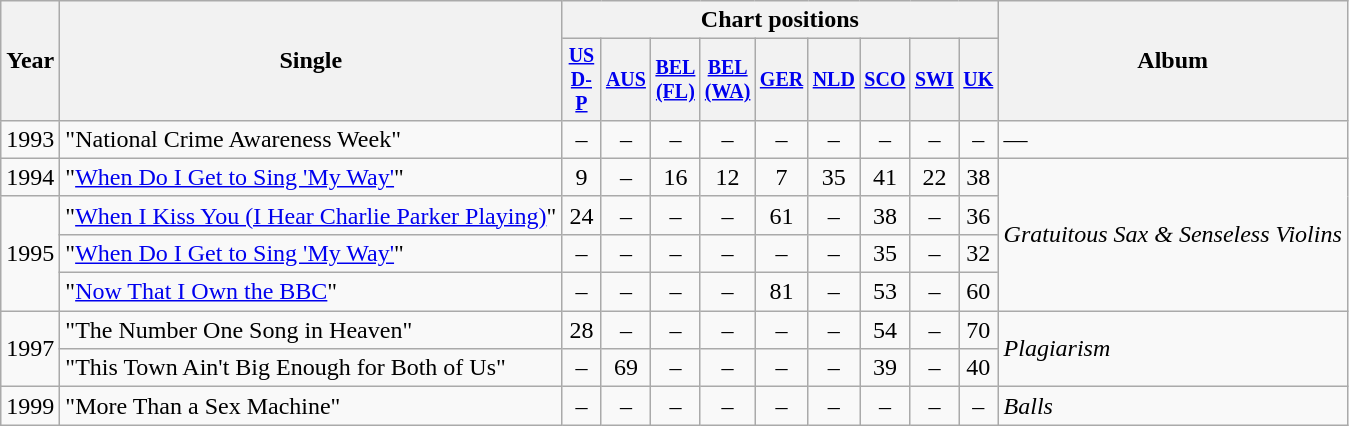<table class="wikitable" style=text-align:center;>
<tr>
<th rowspan=2>Year</th>
<th rowspan=2>Single</th>
<th colspan=9>Chart positions</th>
<th rowspan=2>Album</th>
</tr>
<tr style="font-size:smaller;">
<th style="width:20px;"><a href='#'>US D-P</a><br></th>
<th style="width:20px;"><a href='#'>AUS</a><br></th>
<th style="width:20px;"><a href='#'>BEL<br>(FL)</a><br></th>
<th style="width:20px;"><a href='#'>BEL<br>(WA)</a><br></th>
<th style="width:20px;"><a href='#'>GER</a><br></th>
<th style="width:20px;"><a href='#'>NLD</a><br></th>
<th style="width:20px;"><a href='#'>SCO</a></th>
<th style="width:20px;"><a href='#'>SWI</a><br></th>
<th style="width:20px;"><a href='#'>UK</a><br></th>
</tr>
<tr>
<td>1993</td>
<td align=left>"National Crime Awareness Week"</td>
<td>–</td>
<td>–</td>
<td>–</td>
<td>–</td>
<td>–</td>
<td>–</td>
<td>–</td>
<td>–</td>
<td>–</td>
<td align=left>—</td>
</tr>
<tr>
<td>1994</td>
<td align=left>"<a href='#'>When Do I Get to Sing 'My Way'</a>"</td>
<td>9</td>
<td>–</td>
<td>16</td>
<td>12</td>
<td>7</td>
<td>35</td>
<td>41</td>
<td>22</td>
<td>38</td>
<td rowspan=4 align=left><em>Gratuitous Sax & Senseless Violins</em></td>
</tr>
<tr>
<td rowspan=3>1995</td>
<td align=left>"<a href='#'>When I Kiss You (I Hear Charlie Parker Playing)</a>"</td>
<td>24</td>
<td>–</td>
<td>–</td>
<td>–</td>
<td>61</td>
<td>–</td>
<td>38</td>
<td>–</td>
<td>36</td>
</tr>
<tr>
<td align=left>"<a href='#'>When Do I Get to Sing 'My Way'</a>" </td>
<td>–</td>
<td>–</td>
<td>–</td>
<td>–</td>
<td>–</td>
<td>–</td>
<td>35</td>
<td>–</td>
<td>32</td>
</tr>
<tr>
<td align=left>"<a href='#'>Now That I Own the BBC</a>"</td>
<td>–</td>
<td>–</td>
<td>–</td>
<td>–</td>
<td>81</td>
<td>–</td>
<td>53</td>
<td>–</td>
<td>60</td>
</tr>
<tr>
<td rowspan=2>1997</td>
<td align=left>"The Number One Song in Heaven"</td>
<td>28</td>
<td>–</td>
<td>–</td>
<td>–</td>
<td>–</td>
<td>–</td>
<td>54</td>
<td>–</td>
<td>70</td>
<td rowspan=2 align=left><em>Plagiarism</em></td>
</tr>
<tr>
<td align=left>"This Town Ain't Big Enough for Both of Us" </td>
<td>–</td>
<td>69</td>
<td>–</td>
<td>–</td>
<td>–</td>
<td>–</td>
<td>39</td>
<td>–</td>
<td>40</td>
</tr>
<tr>
<td>1999</td>
<td align=left>"More Than a Sex Machine" </td>
<td>–</td>
<td>–</td>
<td>–</td>
<td>–</td>
<td>–</td>
<td>–</td>
<td>–</td>
<td>–</td>
<td>–</td>
<td align=left><em>Balls</em></td>
</tr>
</table>
